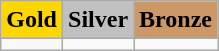<table class="wikitable">
<tr>
<td align=center bgcolor=gold> <strong>Gold</strong></td>
<td align=center bgcolor=silver> <strong>Silver</strong></td>
<td align=center bgcolor=cc9966> <strong>Bronze</strong></td>
</tr>
<tr>
<td></td>
<td></td>
<td></td>
</tr>
</table>
